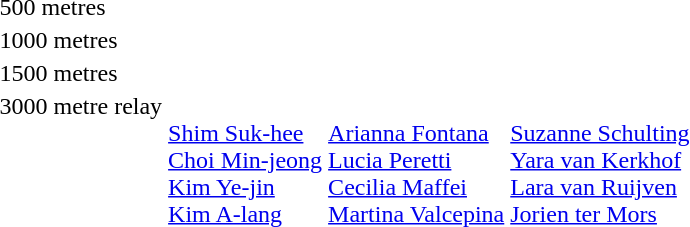<table>
<tr>
<td>500 metres <br></td>
<td></td>
<td></td>
<td></td>
</tr>
<tr>
<td>1000 metres <br></td>
<td></td>
<td></td>
<td></td>
</tr>
<tr>
<td>1500 metres <br></td>
<td></td>
<td></td>
<td></td>
</tr>
<tr valign="top">
<td>3000 metre relay <br></td>
<td><br><a href='#'>Shim Suk-hee</a><br><a href='#'>Choi Min-jeong</a><br><a href='#'>Kim Ye-jin</a><br><a href='#'>Kim A-lang</a></td>
<td><br><a href='#'>Arianna Fontana</a><br><a href='#'>Lucia Peretti</a><br><a href='#'>Cecilia Maffei</a><br><a href='#'>Martina Valcepina</a></td>
<td><br><a href='#'>Suzanne Schulting</a><br><a href='#'>Yara van Kerkhof</a><br><a href='#'>Lara van Ruijven</a><br><a href='#'>Jorien ter Mors</a></td>
</tr>
</table>
